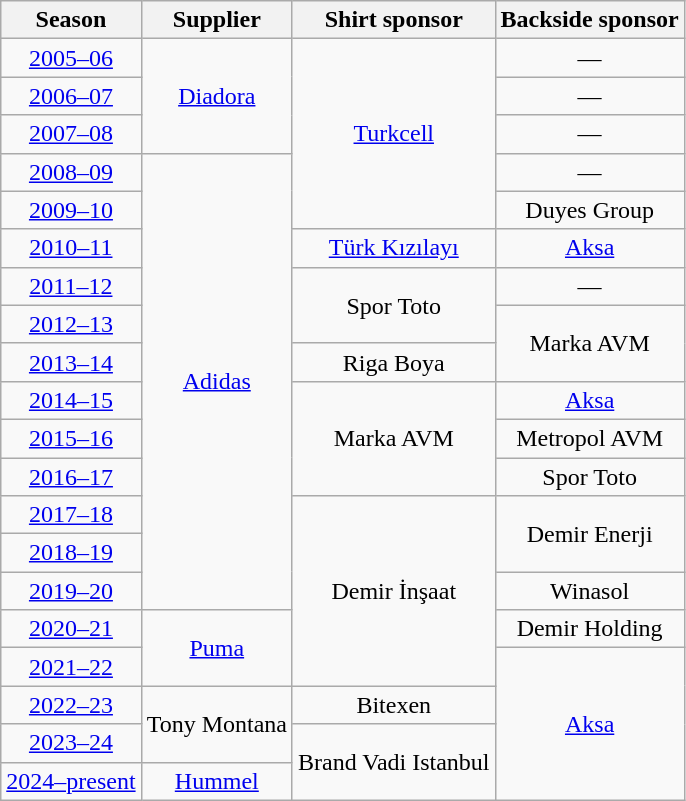<table class="wikitable" style="text-align: center;">
<tr>
<th>Season</th>
<th>Supplier</th>
<th>Shirt sponsor</th>
<th>Backside sponsor</th>
</tr>
<tr>
<td><a href='#'>2005–06</a></td>
<td rowspan="3"><a href='#'>Diadora</a></td>
<td rowspan="5"><a href='#'>Turkcell</a></td>
<td>—</td>
</tr>
<tr>
<td><a href='#'>2006–07</a></td>
<td>—</td>
</tr>
<tr>
<td><a href='#'>2007–08</a></td>
<td>—</td>
</tr>
<tr>
<td><a href='#'>2008–09</a></td>
<td rowspan="12"><a href='#'>Adidas</a></td>
<td>—</td>
</tr>
<tr>
<td><a href='#'>2009–10</a></td>
<td>Duyes Group</td>
</tr>
<tr>
<td><a href='#'>2010–11</a></td>
<td><a href='#'>Türk Kızılayı</a></td>
<td><a href='#'>Aksa</a></td>
</tr>
<tr>
<td><a href='#'>2011–12</a></td>
<td rowspan="2">Spor Toto</td>
<td>—</td>
</tr>
<tr>
<td><a href='#'>2012–13</a></td>
<td rowspan="2">Marka AVM</td>
</tr>
<tr>
<td><a href='#'>2013–14</a></td>
<td>Riga Boya</td>
</tr>
<tr>
<td><a href='#'>2014–15</a></td>
<td rowspan="3">Marka AVM</td>
<td><a href='#'>Aksa</a></td>
</tr>
<tr>
<td><a href='#'>2015–16</a></td>
<td>Metropol AVM</td>
</tr>
<tr>
<td><a href='#'>2016–17</a></td>
<td>Spor Toto</td>
</tr>
<tr>
<td><a href='#'>2017–18</a></td>
<td rowspan="5">Demir İnşaat</td>
<td rowspan="2">Demir Enerji</td>
</tr>
<tr>
<td><a href='#'>2018–19</a></td>
</tr>
<tr>
<td><a href='#'>2019–20</a></td>
<td>Winasol</td>
</tr>
<tr>
<td><a href='#'>2020–21</a></td>
<td rowspan="2"><a href='#'>Puma</a></td>
<td>Demir Holding</td>
</tr>
<tr>
<td><a href='#'>2021–22</a></td>
<td rowspan="4"><a href='#'>Aksa</a></td>
</tr>
<tr>
<td><a href='#'>2022–23</a></td>
<td rowspan="2">Tony Montana</td>
<td>Bitexen</td>
</tr>
<tr>
<td><a href='#'>2023–24</a></td>
<td rowspan="2">Brand Vadi Istanbul</td>
</tr>
<tr>
<td><a href='#'>2024–present</a></td>
<td><a href='#'>Hummel</a></td>
</tr>
</table>
